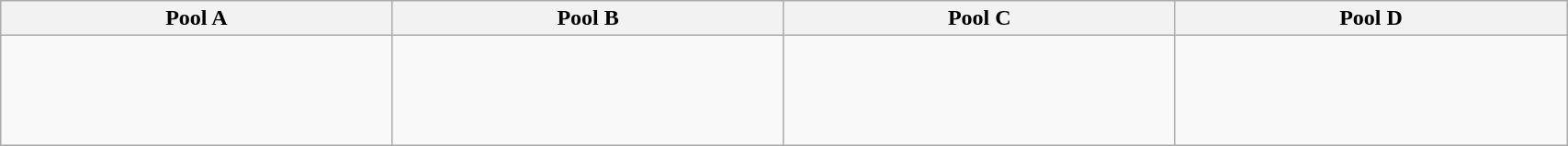<table class="wikitable" width=90%>
<tr>
<th width=25%>Pool A</th>
<th width=25%>Pool B</th>
<th width=25%>Pool C</th>
<th width=25%>Pool D</th>
</tr>
<tr>
<td><br><br>
<br>
<br>
</td>
<td><br><br>
<br>
<br>
</td>
<td><br><br>
<br>
<br>
</td>
<td><br><br>
<br>
<br>
</td>
</tr>
</table>
